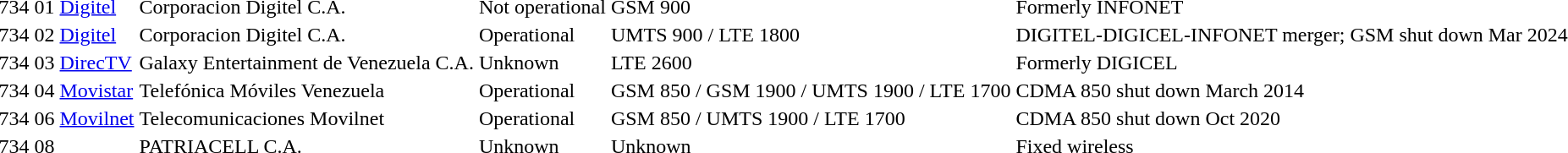<table>
<tr>
<td>734</td>
<td>01</td>
<td><a href='#'>Digitel</a></td>
<td>Corporacion Digitel C.A.</td>
<td>Not operational</td>
<td>GSM 900</td>
<td>Formerly INFONET</td>
</tr>
<tr>
<td>734</td>
<td>02</td>
<td><a href='#'>Digitel</a></td>
<td>Corporacion Digitel C.A.</td>
<td>Operational</td>
<td>UMTS 900 / LTE 1800</td>
<td>DIGITEL-DIGICEL-INFONET merger; GSM shut down Mar 2024</td>
</tr>
<tr>
<td>734</td>
<td>03</td>
<td><a href='#'>DirecTV</a></td>
<td>Galaxy Entertainment de Venezuela C.A.</td>
<td>Unknown</td>
<td>LTE 2600</td>
<td>Formerly DIGICEL</td>
</tr>
<tr>
<td>734</td>
<td>04</td>
<td><a href='#'>Movistar</a></td>
<td>Telefónica Móviles Venezuela</td>
<td>Operational</td>
<td>GSM 850 / GSM 1900 / UMTS 1900 / LTE 1700</td>
<td>CDMA 850 shut down March 2014</td>
</tr>
<tr>
<td>734</td>
<td>06</td>
<td><a href='#'>Movilnet</a></td>
<td>Telecomunicaciones Movilnet</td>
<td>Operational</td>
<td>GSM 850 / UMTS 1900 / LTE 1700</td>
<td>CDMA 850 shut down Oct 2020</td>
</tr>
<tr>
<td>734</td>
<td>08</td>
<td></td>
<td>PATRIACELL C.A.</td>
<td>Unknown</td>
<td>Unknown</td>
<td>Fixed wireless</td>
</tr>
</table>
